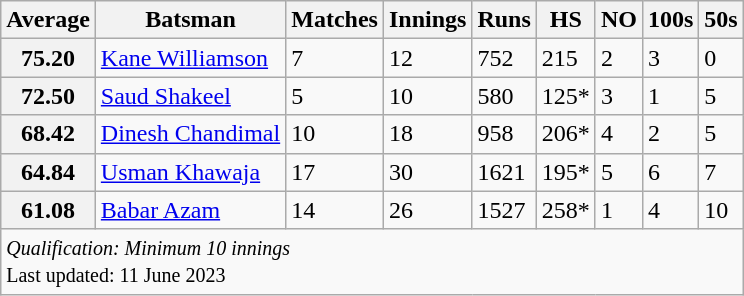<table class="wikitable">
<tr>
<th>Average</th>
<th>Batsman</th>
<th>Matches</th>
<th>Innings</th>
<th>Runs</th>
<th>HS</th>
<th>NO</th>
<th>100s</th>
<th>50s</th>
</tr>
<tr>
<th>75.20</th>
<td> <a href='#'>Kane Williamson</a></td>
<td>7</td>
<td>12</td>
<td>752</td>
<td>215</td>
<td>2</td>
<td>3</td>
<td>0</td>
</tr>
<tr>
<th>72.50</th>
<td> <a href='#'>Saud Shakeel</a></td>
<td>5</td>
<td>10</td>
<td>580</td>
<td>125*</td>
<td>3</td>
<td>1</td>
<td>5</td>
</tr>
<tr>
<th>68.42</th>
<td> <a href='#'>Dinesh Chandimal</a></td>
<td>10</td>
<td>18</td>
<td>958</td>
<td>206*</td>
<td>4</td>
<td>2</td>
<td>5</td>
</tr>
<tr>
<th>64.84</th>
<td> <a href='#'>Usman Khawaja</a></td>
<td>17</td>
<td>30</td>
<td>1621</td>
<td>195*</td>
<td>5</td>
<td>6</td>
<td>7</td>
</tr>
<tr>
<th>61.08</th>
<td> <a href='#'>Babar Azam</a></td>
<td>14</td>
<td>26</td>
<td>1527</td>
<td>258*</td>
<td>1</td>
<td>4</td>
<td>10</td>
</tr>
<tr class="sortbottom">
<td colspan="9"><small> <em>Qualification: Minimum 10 innings</em><br>Last updated: 11 June 2023</small></td>
</tr>
</table>
